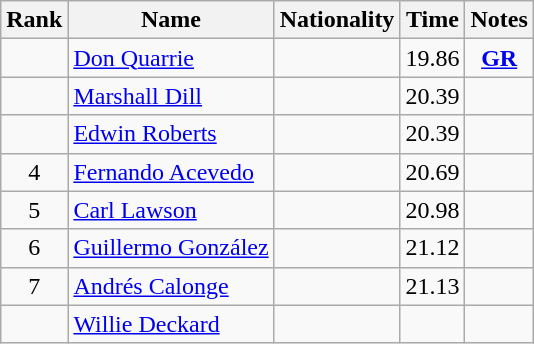<table class="wikitable sortable" style="text-align:center">
<tr>
<th>Rank</th>
<th>Name</th>
<th>Nationality</th>
<th>Time</th>
<th>Notes</th>
</tr>
<tr>
<td></td>
<td align=left><a href='#'>Don Quarrie</a></td>
<td align=left></td>
<td>19.86</td>
<td><strong><a href='#'>GR</a></strong></td>
</tr>
<tr>
<td></td>
<td align=left><a href='#'>Marshall Dill</a></td>
<td align=left></td>
<td>20.39</td>
<td></td>
</tr>
<tr>
<td></td>
<td align=left><a href='#'>Edwin Roberts</a></td>
<td align=left></td>
<td>20.39</td>
<td></td>
</tr>
<tr>
<td>4</td>
<td align=left><a href='#'>Fernando Acevedo</a></td>
<td align=left></td>
<td>20.69</td>
<td></td>
</tr>
<tr>
<td>5</td>
<td align=left><a href='#'>Carl Lawson</a></td>
<td align=left></td>
<td>20.98</td>
<td></td>
</tr>
<tr>
<td>6</td>
<td align=left><a href='#'>Guillermo González</a></td>
<td align=left></td>
<td>21.12</td>
<td></td>
</tr>
<tr>
<td>7</td>
<td align=left><a href='#'>Andrés Calonge</a></td>
<td align=left></td>
<td>21.13</td>
<td></td>
</tr>
<tr>
<td></td>
<td align=left><a href='#'>Willie Deckard</a></td>
<td align=left></td>
<td></td>
<td></td>
</tr>
</table>
